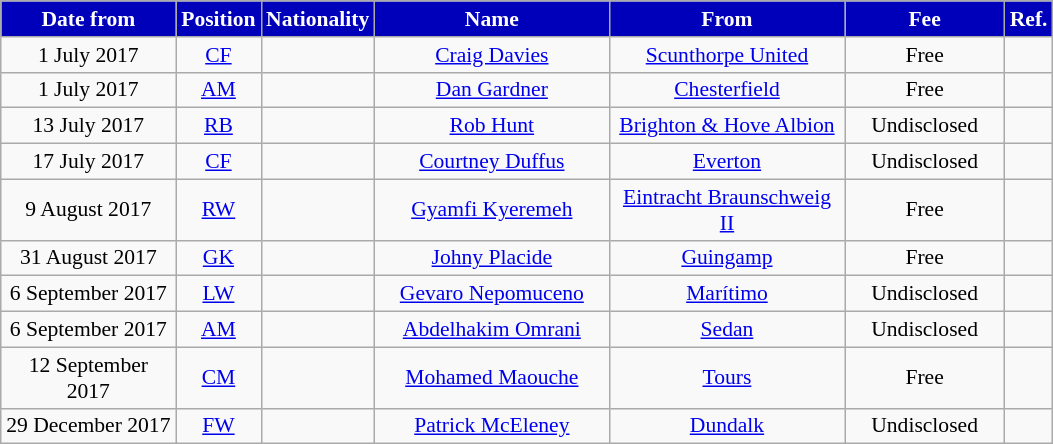<table class="wikitable"  style="text-align:center; font-size:90%; ">
<tr>
<th style="background:#0000BB; color:white; width:110px;">Date from</th>
<th style="background:#0000BB; color:white; width:50px;">Position</th>
<th style="background:#0000BB; color:white; width:50px;">Nationality</th>
<th style="background:#0000BB; color:white; width:150px;">Name</th>
<th style="background:#0000BB; color:white; width:150px;">From</th>
<th style="background:#0000BB; color:white; width:100px;">Fee</th>
<th style="background:#0000BB; color:white; width:25px;">Ref.</th>
</tr>
<tr>
<td>1 July 2017</td>
<td><a href='#'>CF</a></td>
<td></td>
<td><a href='#'>Craig Davies</a></td>
<td><a href='#'>Scunthorpe United</a></td>
<td>Free</td>
<td></td>
</tr>
<tr>
<td>1 July 2017</td>
<td><a href='#'>AM</a></td>
<td></td>
<td><a href='#'>Dan Gardner</a></td>
<td><a href='#'>Chesterfield</a></td>
<td>Free</td>
<td></td>
</tr>
<tr>
<td>13 July 2017</td>
<td><a href='#'>RB</a></td>
<td></td>
<td><a href='#'>Rob Hunt</a></td>
<td><a href='#'>Brighton & Hove Albion</a></td>
<td>Undisclosed</td>
<td></td>
</tr>
<tr>
<td>17 July 2017</td>
<td><a href='#'>CF</a></td>
<td></td>
<td><a href='#'>Courtney Duffus</a></td>
<td><a href='#'>Everton</a></td>
<td>Undisclosed</td>
<td></td>
</tr>
<tr>
<td>9 August 2017</td>
<td><a href='#'>RW</a></td>
<td></td>
<td><a href='#'>Gyamfi Kyeremeh</a></td>
<td><a href='#'>Eintracht Braunschweig II</a></td>
<td>Free</td>
<td></td>
</tr>
<tr>
<td>31 August 2017</td>
<td><a href='#'>GK</a></td>
<td></td>
<td><a href='#'>Johny Placide</a></td>
<td><a href='#'>Guingamp</a></td>
<td>Free</td>
<td></td>
</tr>
<tr>
<td>6 September 2017</td>
<td><a href='#'>LW</a></td>
<td></td>
<td><a href='#'>Gevaro Nepomuceno</a></td>
<td><a href='#'>Marítimo</a></td>
<td>Undisclosed</td>
<td></td>
</tr>
<tr>
<td>6 September 2017</td>
<td><a href='#'>AM</a></td>
<td></td>
<td><a href='#'>Abdelhakim Omrani</a></td>
<td><a href='#'>Sedan</a></td>
<td>Undisclosed</td>
<td></td>
</tr>
<tr>
<td>12 September 2017</td>
<td><a href='#'>CM</a></td>
<td></td>
<td><a href='#'>Mohamed Maouche</a></td>
<td><a href='#'>Tours</a></td>
<td>Free</td>
<td></td>
</tr>
<tr>
<td>29 December 2017</td>
<td><a href='#'>FW</a></td>
<td></td>
<td><a href='#'>Patrick McEleney</a></td>
<td><a href='#'>Dundalk</a></td>
<td>Undisclosed</td>
<td></td>
</tr>
</table>
